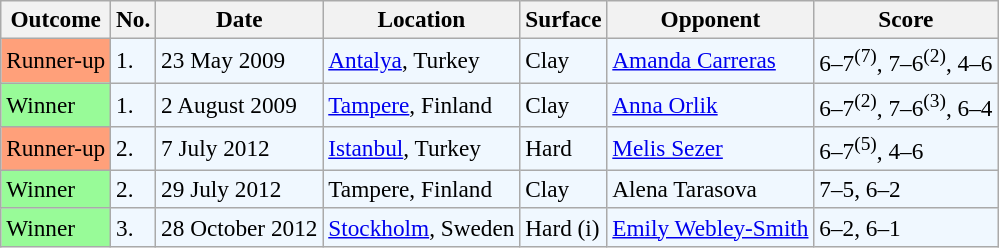<table class="sortable wikitable" style=font-size:97%>
<tr>
<th>Outcome</th>
<th>No.</th>
<th>Date</th>
<th>Location</th>
<th>Surface</th>
<th>Opponent</th>
<th class="unsortable">Score</th>
</tr>
<tr style="background:#f0f8ff;">
<td style="background:#ffa07a;">Runner-up</td>
<td>1.</td>
<td>23 May 2009</td>
<td><a href='#'>Antalya</a>, Turkey</td>
<td>Clay</td>
<td> <a href='#'>Amanda Carreras</a></td>
<td>6–7<sup>(7)</sup>, 7–6<sup>(2)</sup>, 4–6</td>
</tr>
<tr style="background:#f0f8ff;">
<td style="background:#98fb98;">Winner</td>
<td>1.</td>
<td>2 August 2009</td>
<td><a href='#'>Tampere</a>, Finland</td>
<td>Clay</td>
<td> <a href='#'>Anna Orlik</a></td>
<td>6–7<sup>(2)</sup>, 7–6<sup>(3)</sup>, 6–4</td>
</tr>
<tr style="background:#f0f8ff;">
<td style="background:#ffa07a;">Runner-up</td>
<td>2.</td>
<td>7 July 2012</td>
<td><a href='#'>Istanbul</a>, Turkey</td>
<td>Hard</td>
<td> <a href='#'>Melis Sezer</a></td>
<td>6–7<sup>(5)</sup>, 4–6</td>
</tr>
<tr style="background:#f0f8ff;">
<td style="background:#98fb98;">Winner</td>
<td>2.</td>
<td>29 July 2012</td>
<td>Tampere, Finland</td>
<td>Clay</td>
<td> Alena Tarasova</td>
<td>7–5, 6–2</td>
</tr>
<tr style="background:#f0f8ff;">
<td style="background:#98fb98;">Winner</td>
<td>3.</td>
<td>28 October 2012</td>
<td><a href='#'>Stockholm</a>, Sweden</td>
<td>Hard (i)</td>
<td> <a href='#'>Emily Webley-Smith</a></td>
<td>6–2, 6–1</td>
</tr>
</table>
